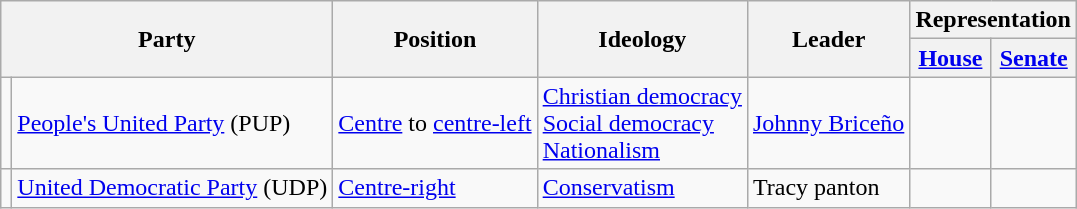<table class ="wikitable">
<tr>
<th colspan=2 rowspan=2>Party</th>
<th rowspan="2">Position</th>
<th rowspan="2">Ideology</th>
<th rowspan="2">Leader</th>
<th colspan=2>Representation</th>
</tr>
<tr>
<th><a href='#'>House</a></th>
<th><a href='#'>Senate</a></th>
</tr>
<tr>
<td style=background:></td>
<td><a href='#'>People's United Party</a> (PUP)</td>
<td><a href='#'>Centre</a> to <a href='#'>centre-left</a></td>
<td><a href='#'>Christian democracy</a><br><a href='#'>Social democracy</a><br><a href='#'>Nationalism</a></td>
<td><a href='#'>Johnny Briceño</a></td>
<td></td>
<td></td>
</tr>
<tr>
<td style=background:></td>
<td><a href='#'>United Democratic Party</a> (UDP)</td>
<td><a href='#'>Centre-right</a></td>
<td><a href='#'>Conservatism</a></td>
<td>Tracy panton</td>
<td></td>
<td></td>
</tr>
</table>
